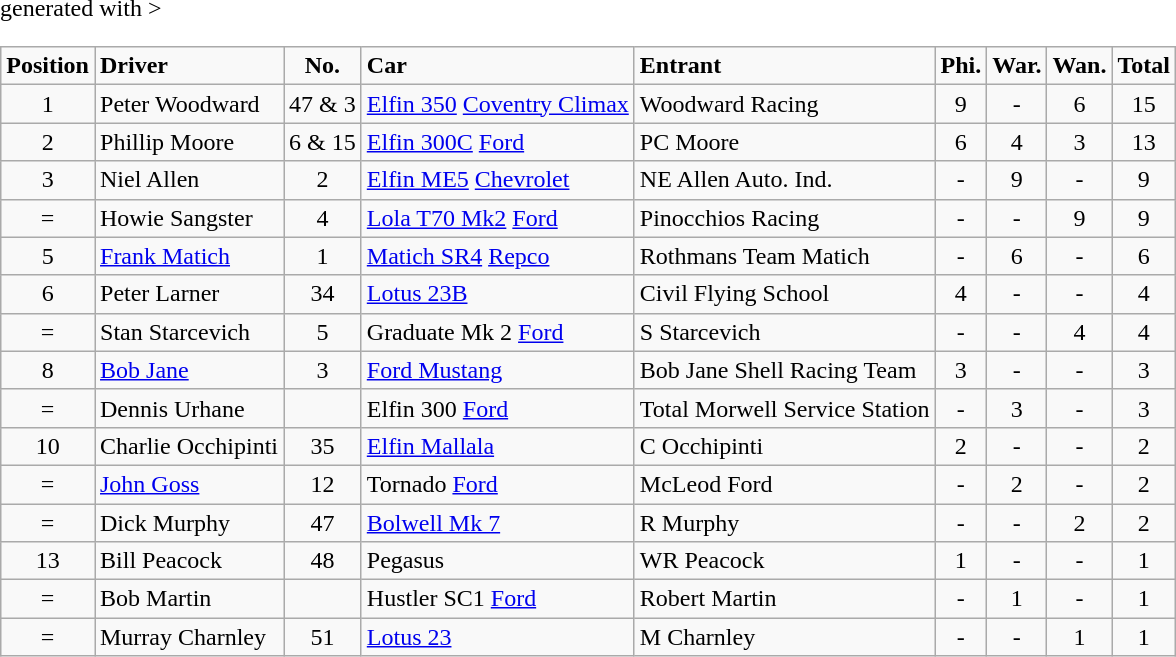<table class="wikitable" border="1" <hiddentext>generated with >
<tr style="font-weight:bold">
<td align="center">Position</td>
<td>Driver</td>
<td align="center">No.</td>
<td>Car</td>
<td>Entrant</td>
<td align="center">Phi.</td>
<td align="center">War.</td>
<td align="center">Wan.</td>
<td align="center">Total</td>
</tr>
<tr>
<td align="center">1</td>
<td>Peter Woodward</td>
<td align="center">47 & 3</td>
<td><a href='#'>Elfin 350</a> <a href='#'>Coventry Climax</a></td>
<td>Woodward Racing</td>
<td align="center">9</td>
<td align="center">-</td>
<td align="center">6</td>
<td align="center">15</td>
</tr>
<tr>
<td align="center">2</td>
<td>Phillip Moore</td>
<td align="center">6 & 15</td>
<td><a href='#'>Elfin 300C</a> <a href='#'>Ford</a></td>
<td>PC Moore</td>
<td align="center">6</td>
<td align="center">4</td>
<td align="center">3</td>
<td align="center">13</td>
</tr>
<tr>
<td align="center">3</td>
<td>Niel Allen</td>
<td align="center">2</td>
<td><a href='#'>Elfin ME5</a> <a href='#'>Chevrolet</a></td>
<td>NE Allen Auto. Ind.</td>
<td align="center">-</td>
<td align="center">9</td>
<td align="center">-</td>
<td align="center">9</td>
</tr>
<tr>
<td align="center">=</td>
<td>Howie Sangster</td>
<td align="center">4</td>
<td><a href='#'>Lola T70 Mk2</a> <a href='#'>Ford</a></td>
<td>Pinocchios Racing</td>
<td align="center">-</td>
<td align="center">-</td>
<td align="center">9</td>
<td align="center">9</td>
</tr>
<tr>
<td align="center">5</td>
<td><a href='#'>Frank Matich</a></td>
<td align="center">1</td>
<td><a href='#'>Matich SR4</a> <a href='#'>Repco</a></td>
<td>Rothmans Team Matich</td>
<td align="center">-</td>
<td align="center">6</td>
<td align="center">-</td>
<td align="center">6</td>
</tr>
<tr>
<td align="center">6</td>
<td>Peter Larner</td>
<td align="center">34</td>
<td><a href='#'>Lotus 23B</a></td>
<td>Civil Flying School</td>
<td align="center">4</td>
<td align="center">-</td>
<td align="center">-</td>
<td align="center">4</td>
</tr>
<tr>
<td align="center">=</td>
<td>Stan Starcevich</td>
<td align="center">5</td>
<td>Graduate Mk 2 <a href='#'>Ford</a></td>
<td>S Starcevich</td>
<td align="center">-</td>
<td align="center">-</td>
<td align="center">4</td>
<td align="center">4</td>
</tr>
<tr>
<td align="center">8</td>
<td><a href='#'>Bob Jane</a></td>
<td align="center">3</td>
<td><a href='#'>Ford Mustang</a></td>
<td>Bob Jane Shell Racing Team</td>
<td align="center">3</td>
<td align="center">-</td>
<td align="center">-</td>
<td align="center">3</td>
</tr>
<tr>
<td align="center">=</td>
<td>Dennis Urhane</td>
<td align="center"></td>
<td>Elfin 300 <a href='#'>Ford</a></td>
<td>Total Morwell Service Station</td>
<td align="center">-</td>
<td align="center">3</td>
<td align="center">-</td>
<td align="center">3</td>
</tr>
<tr>
<td align="center">10</td>
<td>Charlie Occhipinti</td>
<td align="center">35</td>
<td><a href='#'>Elfin Mallala</a></td>
<td>C Occhipinti</td>
<td align="center">2</td>
<td align="center">-</td>
<td align="center">-</td>
<td align="center">2</td>
</tr>
<tr>
<td align="center">=</td>
<td><a href='#'>John Goss</a></td>
<td align="center">12</td>
<td>Tornado <a href='#'>Ford</a></td>
<td>McLeod Ford</td>
<td align="center">-</td>
<td align="center">2</td>
<td align="center">-</td>
<td align="center">2</td>
</tr>
<tr>
<td align="center">=</td>
<td>Dick Murphy</td>
<td align="center">47</td>
<td><a href='#'>Bolwell Mk 7</a></td>
<td>R Murphy</td>
<td align="center">-</td>
<td align="center">-</td>
<td align="center">2</td>
<td align="center">2</td>
</tr>
<tr>
<td align="center">13</td>
<td>Bill Peacock</td>
<td align="center">48</td>
<td>Pegasus</td>
<td>WR Peacock</td>
<td align="center">1</td>
<td align="center">-</td>
<td align="center">-</td>
<td align="center">1</td>
</tr>
<tr>
<td align="center">=</td>
<td>Bob Martin</td>
<td align="center"></td>
<td>Hustler SC1 <a href='#'>Ford</a></td>
<td>Robert Martin</td>
<td align="center">-</td>
<td align="center">1</td>
<td align="center">-</td>
<td align="center">1</td>
</tr>
<tr>
<td align="center">=</td>
<td>Murray Charnley</td>
<td align="center">51</td>
<td><a href='#'>Lotus 23</a></td>
<td>M Charnley</td>
<td align="center">-</td>
<td align="center">-</td>
<td align="center">1</td>
<td align="center">1</td>
</tr>
</table>
